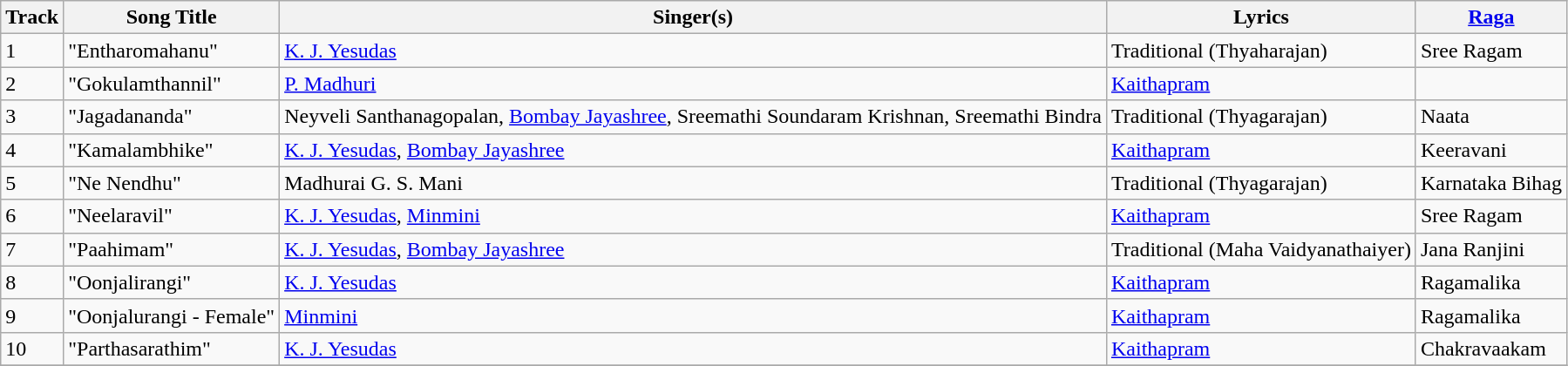<table class="wikitable">
<tr>
<th>Track</th>
<th>Song Title</th>
<th>Singer(s)</th>
<th>Lyrics</th>
<th><a href='#'>Raga</a></th>
</tr>
<tr>
<td>1</td>
<td>"Entharomahanu"</td>
<td><a href='#'>K. J. Yesudas</a></td>
<td>Traditional (Thyaharajan)</td>
<td>Sree Ragam</td>
</tr>
<tr>
<td>2</td>
<td>"Gokulamthannil"</td>
<td><a href='#'>P. Madhuri</a></td>
<td><a href='#'>Kaithapram</a></td>
<td></td>
</tr>
<tr>
<td>3</td>
<td>"Jagadananda"</td>
<td>Neyveli Santhanagopalan, <a href='#'>Bombay Jayashree</a>, Sreemathi Soundaram Krishnan, Sreemathi Bindra</td>
<td>Traditional (Thyagarajan)</td>
<td>Naata</td>
</tr>
<tr>
<td>4</td>
<td>"Kamalambhike"</td>
<td><a href='#'>K. J. Yesudas</a>, <a href='#'>Bombay Jayashree</a></td>
<td><a href='#'>Kaithapram</a></td>
<td>Keeravani</td>
</tr>
<tr>
<td>5</td>
<td>"Ne Nendhu"</td>
<td>Madhurai G. S. Mani</td>
<td>Traditional (Thyagarajan)</td>
<td>Karnataka Bihag</td>
</tr>
<tr>
<td>6</td>
<td>"Neelaravil"</td>
<td><a href='#'>K. J. Yesudas</a>, <a href='#'>Minmini</a></td>
<td><a href='#'>Kaithapram</a></td>
<td>Sree Ragam</td>
</tr>
<tr>
<td>7</td>
<td>"Paahimam"</td>
<td><a href='#'>K. J. Yesudas</a>, <a href='#'>Bombay Jayashree</a></td>
<td>Traditional (Maha Vaidyanathaiyer)</td>
<td>Jana Ranjini</td>
</tr>
<tr>
<td>8</td>
<td>"Oonjalirangi"</td>
<td><a href='#'>K. J. Yesudas</a></td>
<td><a href='#'>Kaithapram</a></td>
<td>Ragamalika</td>
</tr>
<tr>
<td>9</td>
<td>"Oonjalurangi - Female"</td>
<td><a href='#'>Minmini</a></td>
<td><a href='#'>Kaithapram</a></td>
<td>Ragamalika</td>
</tr>
<tr>
<td>10</td>
<td>"Parthasarathim"</td>
<td><a href='#'>K. J. Yesudas</a></td>
<td><a href='#'>Kaithapram</a></td>
<td>Chakravaakam</td>
</tr>
<tr>
</tr>
</table>
